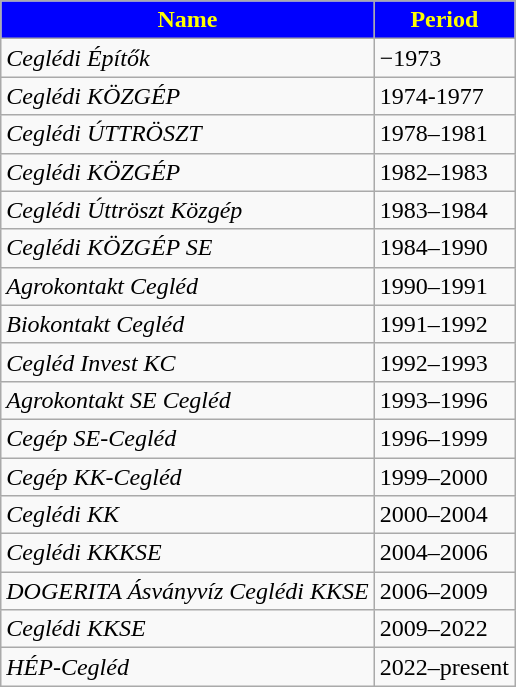<table class="wikitable" style="text-align: left">
<tr>
<th style="color:yellow; background:blue">Name</th>
<th style="color:yellow; background:blue">Period</th>
</tr>
<tr>
<td align=left><em>Ceglédi Építők</em></td>
<td>−1973</td>
</tr>
<tr>
<td align=left><em>Ceglédi KÖZGÉP</em></td>
<td>1974-1977</td>
</tr>
<tr>
<td align=left><em>Ceglédi ÚTTRÖSZT</em></td>
<td>1978–1981</td>
</tr>
<tr>
<td align=left><em>Ceglédi KÖZGÉP</em></td>
<td>1982–1983</td>
</tr>
<tr>
<td align=left><em>Ceglédi Úttröszt Közgép</em></td>
<td>1983–1984</td>
</tr>
<tr>
<td align=left><em>Ceglédi KÖZGÉP SE</em></td>
<td>1984–1990</td>
</tr>
<tr>
<td align=left><em>Agrokontakt Cegléd</em></td>
<td>1990–1991</td>
</tr>
<tr>
<td align=left><em>Biokontakt Cegléd</em></td>
<td>1991–1992</td>
</tr>
<tr>
<td align=left><em>Cegléd Invest KC</em></td>
<td>1992–1993</td>
</tr>
<tr>
<td align=left><em>Agrokontakt SE Cegléd</em></td>
<td>1993–1996</td>
</tr>
<tr>
<td align=left><em>Cegép SE-Cegléd</em></td>
<td>1996–1999</td>
</tr>
<tr>
<td align=left><em>Cegép KK-Cegléd</em></td>
<td>1999–2000</td>
</tr>
<tr>
<td align=left><em>Ceglédi KK</em></td>
<td>2000–2004</td>
</tr>
<tr>
<td align=left><em>Ceglédi KKKSE</em></td>
<td>2004–2006</td>
</tr>
<tr>
<td align=left><em>DOGERITA Ásványvíz Ceglédi KKSE</em></td>
<td>2006–2009</td>
</tr>
<tr>
<td align=left><em>Ceglédi KKSE</em></td>
<td>2009–2022</td>
</tr>
<tr>
<td align=left><em>HÉP-Cegléd</em></td>
<td>2022–present</td>
</tr>
</table>
